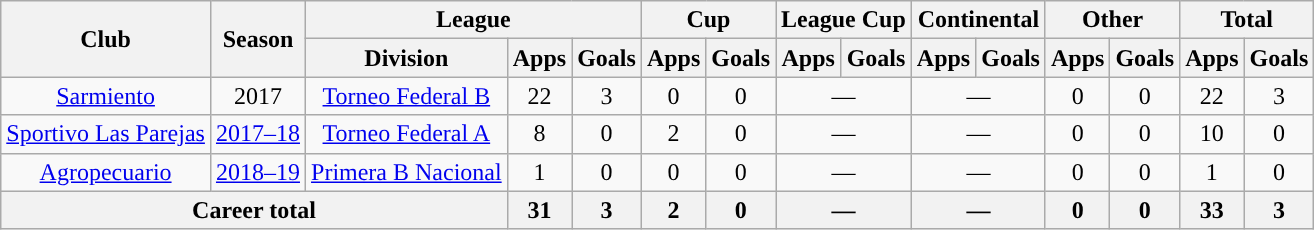<table class="wikitable" style="text-align:center">
<tr>
<th rowspan="2">Club</th>
<th rowspan="2">Season</th>
<th colspan="3">League</th>
<th colspan="2">Cup</th>
<th colspan="2">League Cup</th>
<th colspan="2">Continental</th>
<th colspan="2">Other</th>
<th colspan="2">Total</th>
</tr>
<tr>
<th>Division</th>
<th>Apps</th>
<th>Goals</th>
<th>Apps</th>
<th>Goals</th>
<th>Apps</th>
<th>Goals</th>
<th>Apps</th>
<th>Goals</th>
<th>Apps</th>
<th>Goals</th>
<th>Apps</th>
<th>Goals</th>
</tr>
<tr>
<td rowspan="1"><a href='#'>Sarmiento</a></td>
<td>2017</td>
<td rowspan="1"><a href='#'>Torneo Federal B</a></td>
<td>22</td>
<td>3</td>
<td>0</td>
<td>0</td>
<td colspan="2">—</td>
<td colspan="2">—</td>
<td>0</td>
<td>0</td>
<td>22</td>
<td>3</td>
</tr>
<tr>
<td rowspan="1"><a href='#'>Sportivo Las Parejas</a></td>
<td><a href='#'>2017–18</a></td>
<td rowspan="1"><a href='#'>Torneo Federal A</a></td>
<td>8</td>
<td>0</td>
<td>2</td>
<td>0</td>
<td colspan="2">—</td>
<td colspan="2">—</td>
<td>0</td>
<td>0</td>
<td>10</td>
<td>0</td>
</tr>
<tr>
<td rowspan="1"><a href='#'>Agropecuario</a></td>
<td><a href='#'>2018–19</a></td>
<td rowspan="1"><a href='#'>Primera B Nacional</a></td>
<td>1</td>
<td>0</td>
<td>0</td>
<td>0</td>
<td colspan="2">—</td>
<td colspan="2">—</td>
<td>0</td>
<td>0</td>
<td>1</td>
<td>0</td>
</tr>
<tr>
<th colspan="3">Career total</th>
<th>31</th>
<th>3</th>
<th>2</th>
<th>0</th>
<th colspan="2">—</th>
<th colspan="2">—</th>
<th>0</th>
<th>0</th>
<th>33</th>
<th>3</th>
</tr>
</table>
